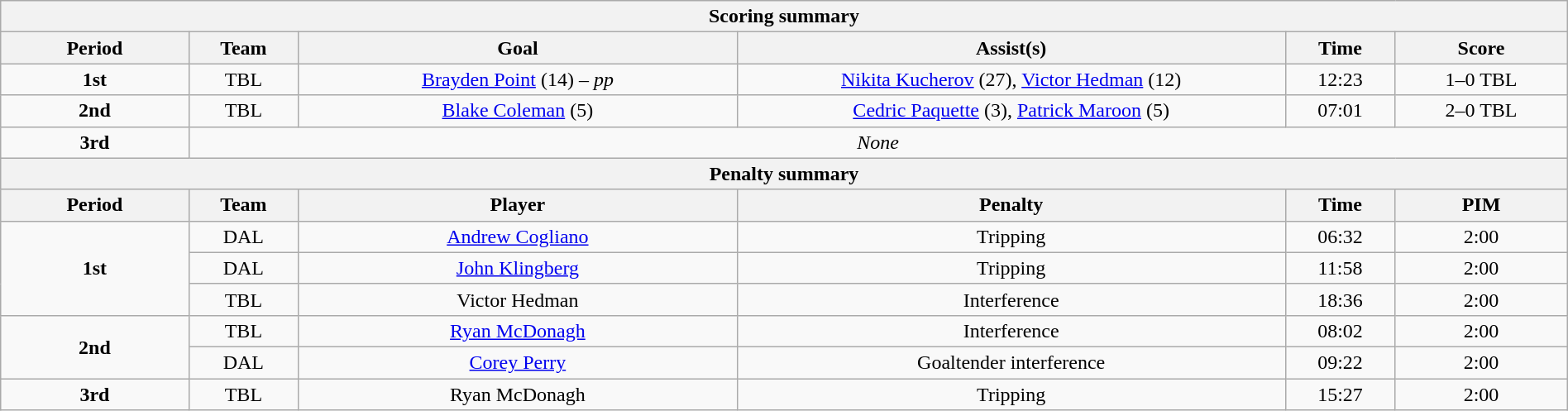<table style="width:100%;" class="wikitable">
<tr>
<th colspan="6">Scoring summary</th>
</tr>
<tr>
<th style="width:12%;">Period</th>
<th style="width:7%;">Team</th>
<th style="width:28%;">Goal</th>
<th style="width:35%;">Assist(s)</th>
<th style="width:7%;">Time</th>
<th style="width:11%;">Score</th>
</tr>
<tr>
<td style="text-align:center;" rowspan="1"><strong>1st</strong></td>
<td style="text-align:center;">TBL</td>
<td style="text-align:center;"><a href='#'>Brayden Point</a> (14) – <em>pp</em></td>
<td style="text-align:center;"><a href='#'>Nikita Kucherov</a> (27), <a href='#'>Victor Hedman</a> (12)</td>
<td style="text-align:center;">12:23</td>
<td style="text-align:center;">1–0 TBL</td>
</tr>
<tr>
<td style="text-align:center;" rowspan="1"><strong>2nd</strong></td>
<td style="text-align:center;">TBL</td>
<td style="text-align:center;"><a href='#'>Blake Coleman</a> (5)</td>
<td style="text-align:center;"><a href='#'>Cedric Paquette</a> (3), <a href='#'>Patrick Maroon</a> (5)</td>
<td style="text-align:center;">07:01</td>
<td style="text-align:center;">2–0 TBL</td>
</tr>
<tr style="text-align:center;">
<td rowspan="1"><strong>3rd</strong></td>
<td colspan="5"><em>None</em></td>
</tr>
<tr>
<th colspan="6">Penalty summary</th>
</tr>
<tr>
<th style="width:12%;">Period</th>
<th style="width:7%;">Team</th>
<th style="width:28%;">Player</th>
<th style="width:35%;">Penalty</th>
<th style="width:7%;">Time</th>
<th style="width:11%;">PIM</th>
</tr>
<tr style="text-align:center;">
<td rowspan="3"><strong>1st</strong></td>
<td>DAL</td>
<td><a href='#'>Andrew Cogliano</a></td>
<td>Tripping</td>
<td>06:32</td>
<td>2:00</td>
</tr>
<tr style="text-align:center;">
<td>DAL</td>
<td><a href='#'>John Klingberg</a></td>
<td>Tripping</td>
<td>11:58</td>
<td>2:00</td>
</tr>
<tr style="text-align:center;">
<td>TBL</td>
<td>Victor Hedman</td>
<td>Interference</td>
<td>18:36</td>
<td>2:00</td>
</tr>
<tr style="text-align:center;">
<td rowspan="2"><strong>2nd</strong></td>
<td>TBL</td>
<td><a href='#'>Ryan McDonagh</a></td>
<td>Interference</td>
<td>08:02</td>
<td>2:00</td>
</tr>
<tr style="text-align:center;">
<td>DAL</td>
<td><a href='#'>Corey Perry</a></td>
<td>Goaltender interference</td>
<td>09:22</td>
<td>2:00</td>
</tr>
<tr style="text-align:center;">
<td rowspan="1"><strong>3rd</strong></td>
<td>TBL</td>
<td>Ryan McDonagh</td>
<td>Tripping</td>
<td>15:27</td>
<td>2:00</td>
</tr>
</table>
